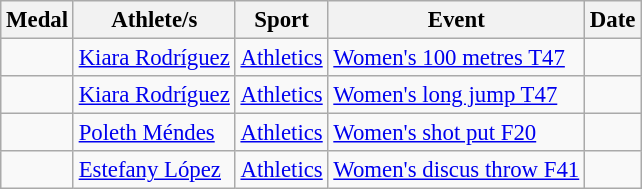<table class="wikitable sortable" style="font-size: 95%;">
<tr>
<th>Medal</th>
<th>Athlete/s</th>
<th>Sport</th>
<th>Event</th>
<th>Date</th>
</tr>
<tr>
<td></td>
<td><a href='#'>Kiara Rodríguez</a></td>
<td><a href='#'>Athletics</a></td>
<td><a href='#'>Women's 100 metres T47</a></td>
<td></td>
</tr>
<tr>
<td></td>
<td><a href='#'>Kiara Rodríguez</a></td>
<td><a href='#'>Athletics</a></td>
<td><a href='#'>Women's long jump T47</a></td>
<td></td>
</tr>
<tr>
<td></td>
<td><a href='#'>Poleth Méndes</a></td>
<td><a href='#'>Athletics</a></td>
<td><a href='#'>Women's shot put F20</a></td>
<td></td>
</tr>
<tr>
<td></td>
<td><a href='#'>Estefany López</a></td>
<td><a href='#'>Athletics</a></td>
<td><a href='#'>Women's discus throw F41</a></td>
<td></td>
</tr>
</table>
